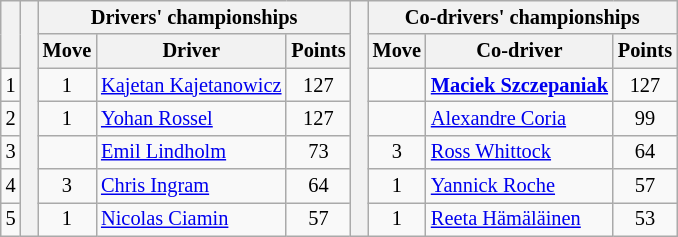<table class="wikitable" style="font-size:85%;">
<tr>
<th rowspan="2"></th>
<th rowspan="7" style="width:5px;"></th>
<th colspan="3">Drivers' championships</th>
<th rowspan="7" style="width:5px;"></th>
<th colspan="3" nowrap>Co-drivers' championships</th>
</tr>
<tr>
<th>Move</th>
<th>Driver</th>
<th>Points</th>
<th>Move</th>
<th>Co-driver</th>
<th>Points</th>
</tr>
<tr>
<td align="center">1</td>
<td align="center"> 1</td>
<td><a href='#'>Kajetan Kajetanowicz</a></td>
<td align="center">127</td>
<td align="center"></td>
<td><strong><a href='#'>Maciek Szczepaniak</a></strong></td>
<td align="center">127</td>
</tr>
<tr>
<td align="center">2</td>
<td align="center"> 1</td>
<td><a href='#'>Yohan Rossel</a></td>
<td align="center">127</td>
<td align="center"></td>
<td><a href='#'>Alexandre Coria</a></td>
<td align="center">99</td>
</tr>
<tr>
<td align="center">3</td>
<td align="center"></td>
<td><a href='#'>Emil Lindholm</a></td>
<td align="center">73</td>
<td align="center"> 3</td>
<td><a href='#'>Ross Whittock</a></td>
<td align="center">64</td>
</tr>
<tr>
<td align="center">4</td>
<td align="center"> 3</td>
<td><a href='#'>Chris Ingram</a></td>
<td align="center">64</td>
<td align="center"> 1</td>
<td><a href='#'>Yannick Roche</a></td>
<td align="center">57</td>
</tr>
<tr>
<td align="center">5</td>
<td align="center"> 1</td>
<td><a href='#'>Nicolas Ciamin</a></td>
<td align="center">57</td>
<td align="center"> 1</td>
<td><a href='#'>Reeta Hämäläinen</a></td>
<td align="center">53</td>
</tr>
</table>
